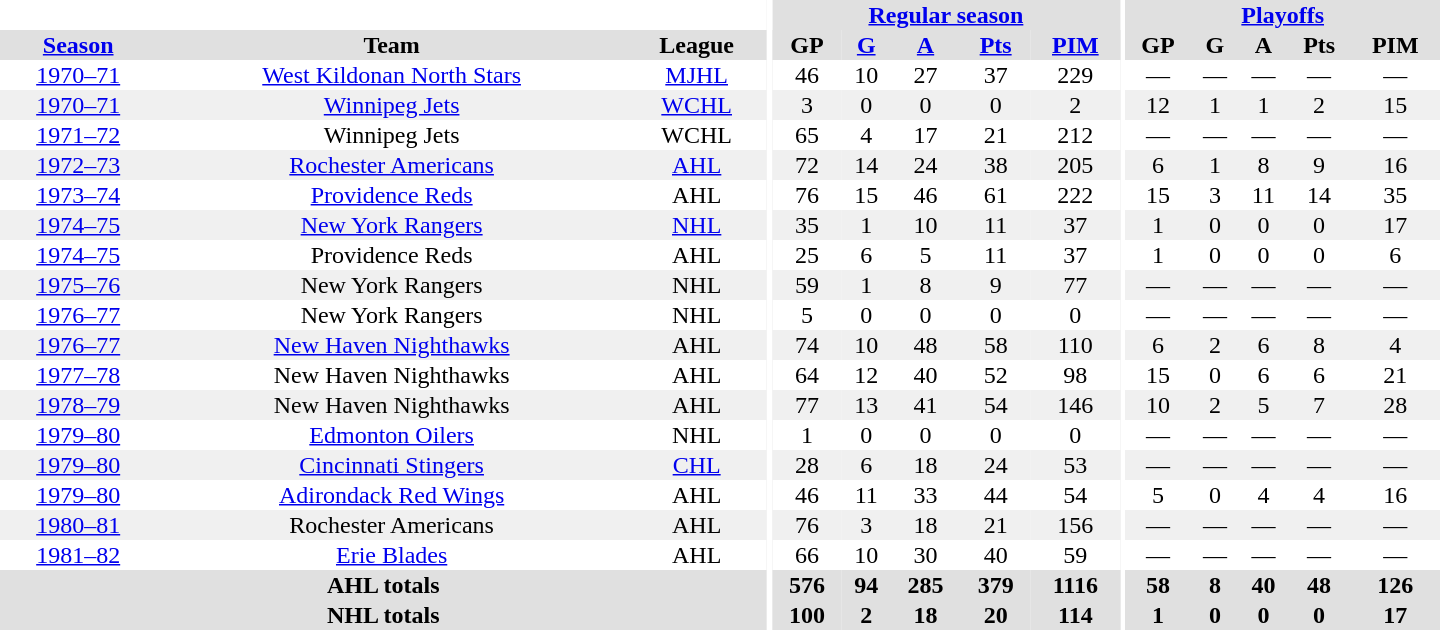<table border="0" cellpadding="1" cellspacing="0" style="text-align:center; width:60em">
<tr bgcolor="#e0e0e0">
<th colspan="3" bgcolor="#ffffff"></th>
<th rowspan="100" bgcolor="#ffffff"></th>
<th colspan="5"><a href='#'>Regular season</a></th>
<th rowspan="100" bgcolor="#ffffff"></th>
<th colspan="5"><a href='#'>Playoffs</a></th>
</tr>
<tr bgcolor="#e0e0e0">
<th><a href='#'>Season</a></th>
<th>Team</th>
<th>League</th>
<th>GP</th>
<th><a href='#'>G</a></th>
<th><a href='#'>A</a></th>
<th><a href='#'>Pts</a></th>
<th><a href='#'>PIM</a></th>
<th>GP</th>
<th>G</th>
<th>A</th>
<th>Pts</th>
<th>PIM</th>
</tr>
<tr>
<td><a href='#'>1970–71</a></td>
<td><a href='#'>West Kildonan North Stars</a></td>
<td><a href='#'>MJHL</a></td>
<td>46</td>
<td>10</td>
<td>27</td>
<td>37</td>
<td>229</td>
<td>—</td>
<td>—</td>
<td>—</td>
<td>—</td>
<td>—</td>
</tr>
<tr bgcolor="#f0f0f0">
<td><a href='#'>1970–71</a></td>
<td><a href='#'>Winnipeg Jets</a></td>
<td><a href='#'>WCHL</a></td>
<td>3</td>
<td>0</td>
<td>0</td>
<td>0</td>
<td>2</td>
<td>12</td>
<td>1</td>
<td>1</td>
<td>2</td>
<td>15</td>
</tr>
<tr>
<td><a href='#'>1971–72</a></td>
<td>Winnipeg Jets</td>
<td>WCHL</td>
<td>65</td>
<td>4</td>
<td>17</td>
<td>21</td>
<td>212</td>
<td>—</td>
<td>—</td>
<td>—</td>
<td>—</td>
<td>—</td>
</tr>
<tr bgcolor="#f0f0f0">
<td><a href='#'>1972–73</a></td>
<td><a href='#'>Rochester Americans</a></td>
<td><a href='#'>AHL</a></td>
<td>72</td>
<td>14</td>
<td>24</td>
<td>38</td>
<td>205</td>
<td>6</td>
<td>1</td>
<td>8</td>
<td>9</td>
<td>16</td>
</tr>
<tr>
<td><a href='#'>1973–74</a></td>
<td><a href='#'>Providence Reds</a></td>
<td>AHL</td>
<td>76</td>
<td>15</td>
<td>46</td>
<td>61</td>
<td>222</td>
<td>15</td>
<td>3</td>
<td>11</td>
<td>14</td>
<td>35</td>
</tr>
<tr bgcolor="#f0f0f0">
<td><a href='#'>1974–75</a></td>
<td><a href='#'>New York Rangers</a></td>
<td><a href='#'>NHL</a></td>
<td>35</td>
<td>1</td>
<td>10</td>
<td>11</td>
<td>37</td>
<td>1</td>
<td>0</td>
<td>0</td>
<td>0</td>
<td>17</td>
</tr>
<tr>
<td><a href='#'>1974–75</a></td>
<td>Providence Reds</td>
<td>AHL</td>
<td>25</td>
<td>6</td>
<td>5</td>
<td>11</td>
<td>37</td>
<td>1</td>
<td>0</td>
<td>0</td>
<td>0</td>
<td>6</td>
</tr>
<tr bgcolor="#f0f0f0">
<td><a href='#'>1975–76</a></td>
<td>New York Rangers</td>
<td>NHL</td>
<td>59</td>
<td>1</td>
<td>8</td>
<td>9</td>
<td>77</td>
<td>—</td>
<td>—</td>
<td>—</td>
<td>—</td>
<td>—</td>
</tr>
<tr>
<td><a href='#'>1976–77</a></td>
<td>New York Rangers</td>
<td>NHL</td>
<td>5</td>
<td>0</td>
<td>0</td>
<td>0</td>
<td>0</td>
<td>—</td>
<td>—</td>
<td>—</td>
<td>—</td>
<td>—</td>
</tr>
<tr bgcolor="#f0f0f0">
<td><a href='#'>1976–77</a></td>
<td><a href='#'>New Haven Nighthawks</a></td>
<td>AHL</td>
<td>74</td>
<td>10</td>
<td>48</td>
<td>58</td>
<td>110</td>
<td>6</td>
<td>2</td>
<td>6</td>
<td>8</td>
<td>4</td>
</tr>
<tr>
<td><a href='#'>1977–78</a></td>
<td>New Haven Nighthawks</td>
<td>AHL</td>
<td>64</td>
<td>12</td>
<td>40</td>
<td>52</td>
<td>98</td>
<td>15</td>
<td>0</td>
<td>6</td>
<td>6</td>
<td>21</td>
</tr>
<tr bgcolor="#f0f0f0">
<td><a href='#'>1978–79</a></td>
<td>New Haven Nighthawks</td>
<td>AHL</td>
<td>77</td>
<td>13</td>
<td>41</td>
<td>54</td>
<td>146</td>
<td>10</td>
<td>2</td>
<td>5</td>
<td>7</td>
<td>28</td>
</tr>
<tr>
<td><a href='#'>1979–80</a></td>
<td><a href='#'>Edmonton Oilers</a></td>
<td>NHL</td>
<td>1</td>
<td>0</td>
<td>0</td>
<td>0</td>
<td>0</td>
<td>—</td>
<td>—</td>
<td>—</td>
<td>—</td>
<td>—</td>
</tr>
<tr bgcolor="#f0f0f0">
<td><a href='#'>1979–80</a></td>
<td><a href='#'>Cincinnati Stingers</a></td>
<td><a href='#'>CHL</a></td>
<td>28</td>
<td>6</td>
<td>18</td>
<td>24</td>
<td>53</td>
<td>—</td>
<td>—</td>
<td>—</td>
<td>—</td>
<td>—</td>
</tr>
<tr>
<td><a href='#'>1979–80</a></td>
<td><a href='#'>Adirondack Red Wings</a></td>
<td>AHL</td>
<td>46</td>
<td>11</td>
<td>33</td>
<td>44</td>
<td>54</td>
<td>5</td>
<td>0</td>
<td>4</td>
<td>4</td>
<td>16</td>
</tr>
<tr bgcolor="#f0f0f0">
<td><a href='#'>1980–81</a></td>
<td>Rochester Americans</td>
<td>AHL</td>
<td>76</td>
<td>3</td>
<td>18</td>
<td>21</td>
<td>156</td>
<td>—</td>
<td>—</td>
<td>—</td>
<td>—</td>
<td>—</td>
</tr>
<tr>
<td><a href='#'>1981–82</a></td>
<td><a href='#'>Erie Blades</a></td>
<td>AHL</td>
<td>66</td>
<td>10</td>
<td>30</td>
<td>40</td>
<td>59</td>
<td>—</td>
<td>—</td>
<td>—</td>
<td>—</td>
<td>—</td>
</tr>
<tr bgcolor="#e0e0e0">
<th colspan="3">AHL totals</th>
<th>576</th>
<th>94</th>
<th>285</th>
<th>379</th>
<th>1116</th>
<th>58</th>
<th>8</th>
<th>40</th>
<th>48</th>
<th>126</th>
</tr>
<tr bgcolor="#e0e0e0">
<th colspan="3">NHL totals</th>
<th>100</th>
<th>2</th>
<th>18</th>
<th>20</th>
<th>114</th>
<th>1</th>
<th>0</th>
<th>0</th>
<th>0</th>
<th>17</th>
</tr>
</table>
